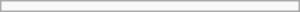<table class="wikitable" width=200px align=right>
<tr>
<td align=center></td>
</tr>
</table>
